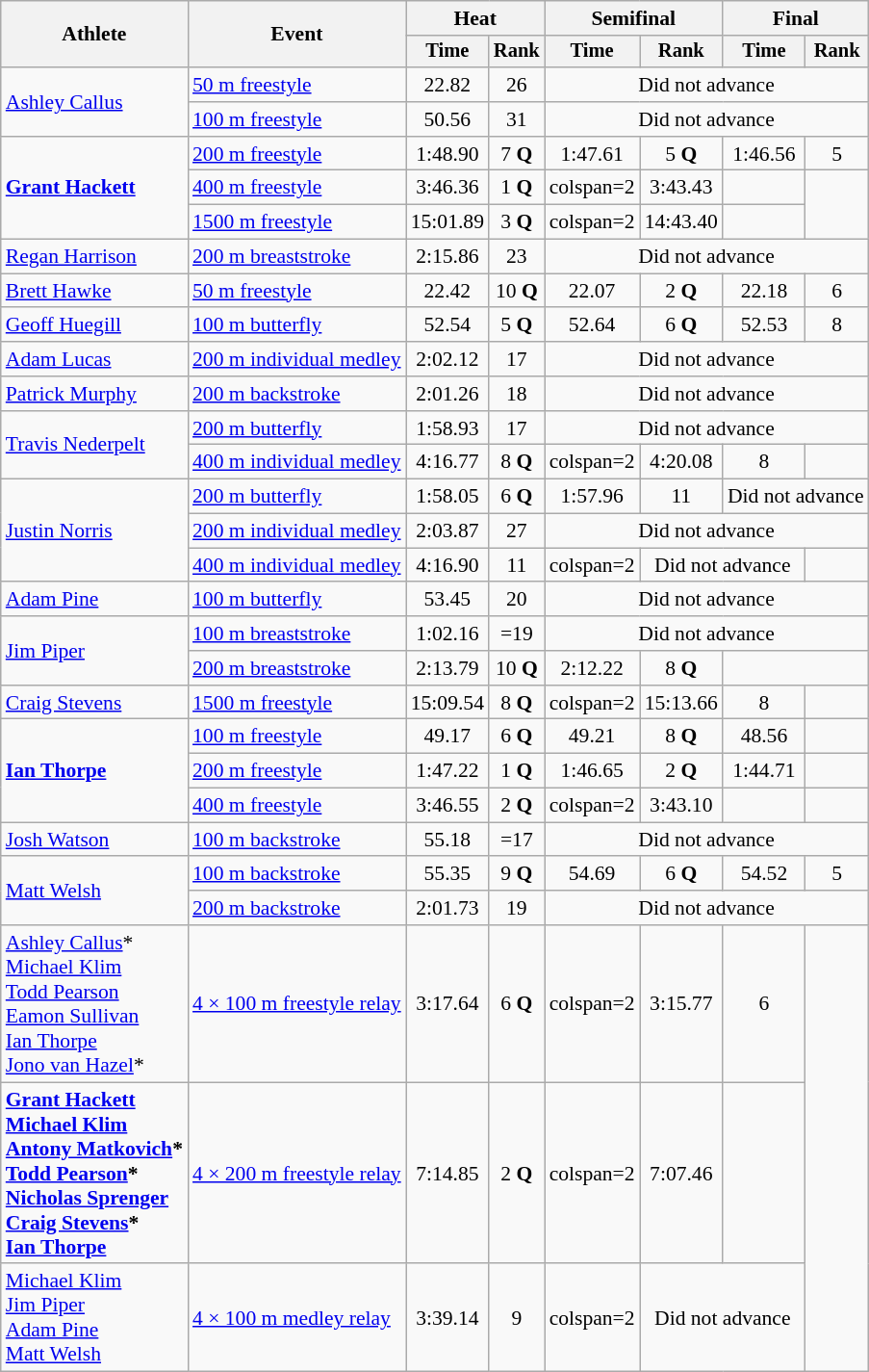<table class="wikitable" style="font-size:90%;">
<tr>
<th rowspan=2>Athlete</th>
<th rowspan=2>Event</th>
<th colspan="2">Heat</th>
<th colspan="2">Semifinal</th>
<th colspan="2">Final</th>
</tr>
<tr style="font-size:95%">
<th>Time</th>
<th>Rank</th>
<th>Time</th>
<th>Rank</th>
<th>Time</th>
<th>Rank</th>
</tr>
<tr align=center>
<td align=left rowspan=2><a href='#'>Ashley Callus</a></td>
<td align=left><a href='#'>50 m freestyle</a></td>
<td>22.82</td>
<td>26</td>
<td colspan=4>Did not advance</td>
</tr>
<tr align=center>
<td align=left><a href='#'>100 m freestyle</a></td>
<td>50.56</td>
<td>31</td>
<td colspan=4>Did not advance</td>
</tr>
<tr align=center>
<td align=left rowspan=3><strong><a href='#'>Grant Hackett</a></strong></td>
<td align=left><a href='#'>200 m freestyle</a></td>
<td>1:48.90</td>
<td>7 <strong>Q</strong></td>
<td>1:47.61</td>
<td>5 <strong>Q</strong></td>
<td>1:46.56</td>
<td>5</td>
</tr>
<tr align=center>
<td align=left><a href='#'>400 m freestyle</a></td>
<td>3:46.36</td>
<td>1 <strong>Q</strong></td>
<td>colspan=2 </td>
<td>3:43.43</td>
<td></td>
</tr>
<tr align=center>
<td align=left><a href='#'>1500 m freestyle</a></td>
<td>15:01.89</td>
<td>3 <strong>Q</strong></td>
<td>colspan=2 </td>
<td>14:43.40 </td>
<td></td>
</tr>
<tr align=center>
<td align=left><a href='#'>Regan Harrison</a></td>
<td align=left><a href='#'>200 m breaststroke</a></td>
<td>2:15.86</td>
<td>23</td>
<td colspan=4>Did not advance</td>
</tr>
<tr align=center>
<td align=left><a href='#'>Brett Hawke</a></td>
<td align=left><a href='#'>50 m freestyle</a></td>
<td>22.42</td>
<td>10 <strong>Q</strong></td>
<td>22.07</td>
<td>2 <strong>Q</strong></td>
<td>22.18</td>
<td>6</td>
</tr>
<tr align=center>
<td align=left><a href='#'>Geoff Huegill</a></td>
<td align=left><a href='#'>100 m butterfly</a></td>
<td>52.54</td>
<td>5 <strong>Q</strong></td>
<td>52.64</td>
<td>6 <strong>Q</strong></td>
<td>52.53</td>
<td>8</td>
</tr>
<tr align=center>
<td align=left><a href='#'>Adam Lucas</a></td>
<td align=left><a href='#'>200 m individual medley</a></td>
<td>2:02.12</td>
<td>17</td>
<td colspan=4>Did not advance</td>
</tr>
<tr align=center>
<td align=left><a href='#'>Patrick Murphy</a></td>
<td align=left><a href='#'>200 m backstroke</a></td>
<td>2:01.26</td>
<td>18</td>
<td colspan=4>Did not advance</td>
</tr>
<tr align=center>
<td align=left rowspan=2><a href='#'>Travis Nederpelt</a></td>
<td align=left><a href='#'>200 m butterfly</a></td>
<td>1:58.93</td>
<td>17</td>
<td colspan=4>Did not advance</td>
</tr>
<tr align=center>
<td align=left><a href='#'>400 m individual medley</a></td>
<td>4:16.77</td>
<td>8 <strong>Q</strong></td>
<td>colspan=2 </td>
<td>4:20.08</td>
<td>8</td>
</tr>
<tr align=center>
<td align=left rowspan=3><a href='#'>Justin Norris</a></td>
<td align=left><a href='#'>200 m butterfly</a></td>
<td>1:58.05</td>
<td>6 <strong>Q</strong></td>
<td>1:57.96</td>
<td>11</td>
<td colspan=2>Did not advance</td>
</tr>
<tr align=center>
<td align=left><a href='#'>200 m individual medley</a></td>
<td>2:03.87</td>
<td>27</td>
<td colspan=4>Did not advance</td>
</tr>
<tr align=center>
<td align=left><a href='#'>400 m individual medley</a></td>
<td>4:16.90</td>
<td>11</td>
<td>colspan=2 </td>
<td colspan=2>Did not advance</td>
</tr>
<tr align=center>
<td align=left><a href='#'>Adam Pine</a></td>
<td align=left><a href='#'>100 m butterfly</a></td>
<td>53.45</td>
<td>20</td>
<td colspan=4>Did not advance</td>
</tr>
<tr align=center>
<td align=left rowspan=2><a href='#'>Jim Piper</a></td>
<td align=left><a href='#'>100 m breaststroke</a></td>
<td>1:02.16</td>
<td>=19</td>
<td colspan=4>Did not advance</td>
</tr>
<tr align=center>
<td align=left><a href='#'>200 m breaststroke</a></td>
<td>2:13.79</td>
<td>10 <strong>Q</strong></td>
<td>2:12.22</td>
<td>8 <strong>Q</strong></td>
<td colspan=2></td>
</tr>
<tr align=center>
<td align=left><a href='#'>Craig Stevens</a></td>
<td align=left><a href='#'>1500 m freestyle</a></td>
<td>15:09.54</td>
<td>8 <strong>Q</strong></td>
<td>colspan=2 </td>
<td>15:13.66</td>
<td>8</td>
</tr>
<tr align=center>
<td align=left rowspan=3><strong><a href='#'>Ian Thorpe</a></strong></td>
<td align=left><a href='#'>100 m freestyle</a></td>
<td>49.17</td>
<td>6 <strong>Q</strong></td>
<td>49.21</td>
<td>8 <strong>Q</strong></td>
<td>48.56</td>
<td></td>
</tr>
<tr align=center>
<td align=left><a href='#'>200 m freestyle</a></td>
<td>1:47.22</td>
<td>1 <strong>Q</strong></td>
<td>1:46.65</td>
<td>2 <strong>Q</strong></td>
<td>1:44.71 </td>
<td></td>
</tr>
<tr align=center>
<td align=left><a href='#'>400 m freestyle</a></td>
<td>3:46.55</td>
<td>2 <strong>Q</strong></td>
<td>colspan=2 </td>
<td>3:43.10</td>
<td></td>
</tr>
<tr align=center>
<td align=left><a href='#'>Josh Watson</a></td>
<td align=left><a href='#'>100 m backstroke</a></td>
<td>55.18</td>
<td>=17</td>
<td colspan=4>Did not advance</td>
</tr>
<tr align=center>
<td align=left rowspan=2><a href='#'>Matt Welsh</a></td>
<td align=left><a href='#'>100 m backstroke</a></td>
<td>55.35</td>
<td>9 <strong>Q</strong></td>
<td>54.69</td>
<td>6 <strong>Q</strong></td>
<td>54.52</td>
<td>5</td>
</tr>
<tr align=center>
<td align=left><a href='#'>200 m backstroke</a></td>
<td>2:01.73</td>
<td>19</td>
<td colspan=4>Did not advance</td>
</tr>
<tr align=center>
<td align=left><a href='#'>Ashley Callus</a>*<br><a href='#'>Michael Klim</a><br><a href='#'>Todd Pearson</a><br><a href='#'>Eamon Sullivan</a><br><a href='#'>Ian Thorpe</a><br><a href='#'>Jono van Hazel</a>*</td>
<td align=left><a href='#'>4 × 100 m freestyle relay</a></td>
<td>3:17.64</td>
<td>6 <strong>Q</strong></td>
<td>colspan=2 </td>
<td>3:15.77</td>
<td>6</td>
</tr>
<tr align=center>
<td align=left><strong><a href='#'>Grant Hackett</a><br><a href='#'>Michael Klim</a><br><a href='#'>Antony Matkovich</a>*<br><a href='#'>Todd Pearson</a>*<br><a href='#'>Nicholas Sprenger</a><br><a href='#'>Craig Stevens</a>*<br><a href='#'>Ian Thorpe</a></strong></td>
<td align=left><a href='#'>4 × 200 m freestyle relay</a></td>
<td>7:14.85</td>
<td>2 <strong>Q</strong></td>
<td>colspan=2 </td>
<td>7:07.46</td>
<td></td>
</tr>
<tr align=center>
<td align=left><a href='#'>Michael Klim</a><br><a href='#'>Jim Piper</a><br><a href='#'>Adam Pine</a><br><a href='#'>Matt Welsh</a></td>
<td align=left><a href='#'>4 × 100 m medley relay</a></td>
<td>3:39.14</td>
<td>9</td>
<td>colspan=2 </td>
<td colspan=2>Did not advance</td>
</tr>
</table>
